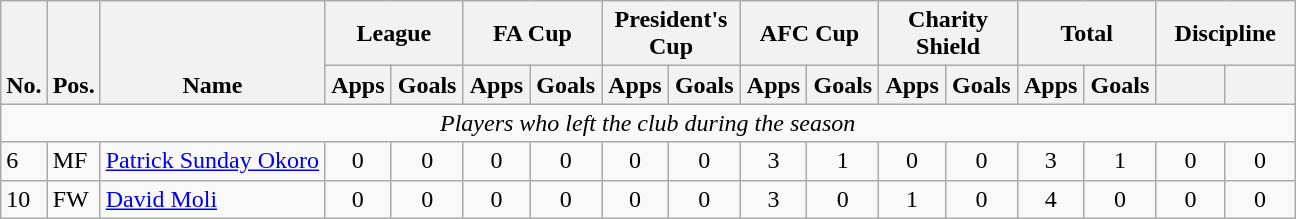<table class="wikitable" style="text-align:center">
<tr>
<th rowspan="2" valign="bottom">No.</th>
<th rowspan="2" valign="bottom">Pos.</th>
<th rowspan="2" valign="bottom">Name</th>
<th colspan="2" width="85">League</th>
<th colspan="2" width="85">FA Cup</th>
<th colspan="2" width="85">President's Cup</th>
<th colspan="2" width="85">AFC Cup</th>
<th colspan="2" width="85">Charity Shield</th>
<th colspan="2" width="85">Total</th>
<th colspan="2" width="85">Discipline</th>
</tr>
<tr>
<th>Apps</th>
<th>Goals</th>
<th>Apps</th>
<th>Goals</th>
<th>Apps</th>
<th>Goals</th>
<th>Apps</th>
<th>Goals</th>
<th>Apps</th>
<th>Goals</th>
<th>Apps</th>
<th>Goals</th>
<th></th>
<th></th>
</tr>
<tr>
<td colspan="17"><em>Players who left the club during the season</em></td>
</tr>
<tr>
<td align="left">6</td>
<td align="left">MF</td>
<td align="left"> <a href='#'>Patrick Sunday Okoro</a></td>
<td>0</td>
<td>0</td>
<td>0</td>
<td>0</td>
<td>0</td>
<td>0</td>
<td>3</td>
<td>1</td>
<td>0</td>
<td>0</td>
<td>3</td>
<td>1</td>
<td>0</td>
<td>0</td>
</tr>
<tr>
<td align="left">10</td>
<td align="left">FW</td>
<td align="left"> <a href='#'>David Moli</a></td>
<td>0</td>
<td>0</td>
<td>0</td>
<td>0</td>
<td>0</td>
<td>0</td>
<td>3</td>
<td>0</td>
<td>1</td>
<td>0</td>
<td>4</td>
<td>0</td>
<td>0</td>
<td>0</td>
</tr>
</table>
